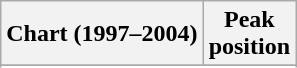<table class="wikitable sortable plainrowheaders" style="text-align:center">
<tr>
<th>Chart (1997–2004)</th>
<th>Peak<br>position</th>
</tr>
<tr>
</tr>
<tr>
</tr>
<tr>
</tr>
<tr>
</tr>
<tr>
</tr>
</table>
